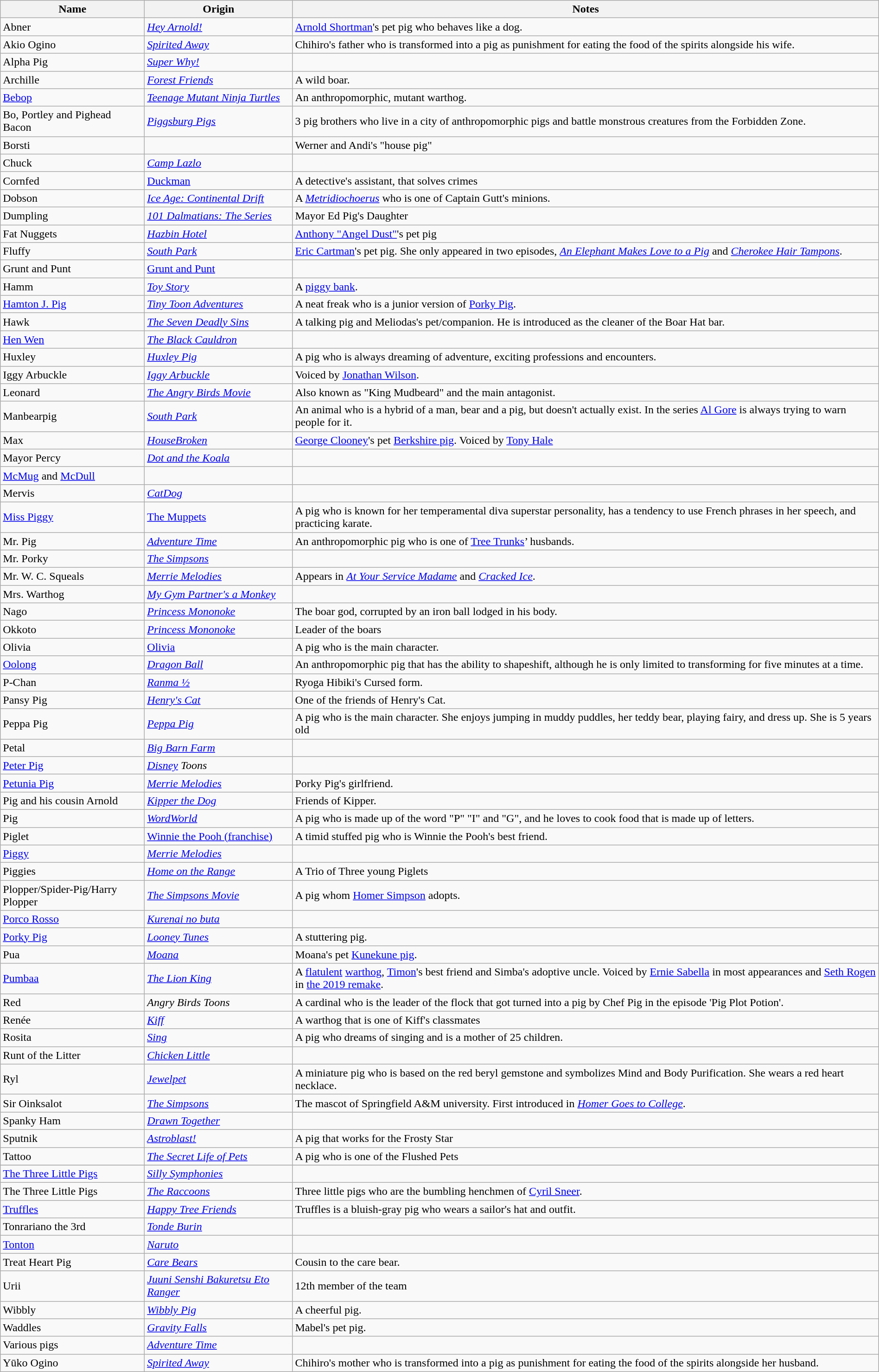<table class="wikitable sortable" style="margin-right: 0;">
<tr>
<th>Name</th>
<th>Origin</th>
<th class=unsortable>Notes</th>
</tr>
<tr>
<td>Abner</td>
<td><em><a href='#'>Hey Arnold!</a></em></td>
<td><a href='#'>Arnold Shortman</a>'s pet pig who behaves like a dog.</td>
</tr>
<tr>
<td>Akio Ogino</td>
<td><em><a href='#'>Spirited Away</a></em></td>
<td>Chihiro's father who is transformed into a pig as punishment for eating the food of the spirits alongside his wife.</td>
</tr>
<tr>
<td>Alpha Pig</td>
<td><em><a href='#'>Super Why!</a></em></td>
<td></td>
</tr>
<tr>
<td>Archille</td>
<td><em><a href='#'>Forest Friends</a></em></td>
<td>A wild boar.</td>
</tr>
<tr>
<td><a href='#'>Bebop</a></td>
<td><em><a href='#'>Teenage Mutant Ninja Turtles</a></em></td>
<td>An anthropomorphic, mutant warthog.</td>
</tr>
<tr>
<td>Bo, Portley and Pighead Bacon</td>
<td><em><a href='#'>Piggsburg Pigs</a></em></td>
<td>3 pig brothers who live in a city of anthropomorphic pigs and battle monstrous creatures from the Forbidden Zone.</td>
</tr>
<tr>
<td>Borsti</td>
<td><em></em></td>
<td>Werner and Andi's "house pig"</td>
</tr>
<tr>
<td>Chuck</td>
<td><em><a href='#'>Camp Lazlo</a></em></td>
<td></td>
</tr>
<tr>
<td>Cornfed</td>
<td><a href='#'>Duckman</a></td>
<td>A detective's assistant, that solves crimes</td>
</tr>
<tr>
<td>Dobson</td>
<td><em><a href='#'>Ice Age: Continental Drift</a></em></td>
<td>A <em><a href='#'>Metridiochoerus</a></em> who is one of Captain Gutt's minions.</td>
</tr>
<tr>
<td>Dumpling</td>
<td><em><a href='#'>101 Dalmatians: The Series</a></em></td>
<td>Mayor Ed Pig's Daughter</td>
</tr>
<tr>
<td>Fat Nuggets</td>
<td><em><a href='#'>Hazbin Hotel</a></em></td>
<td><a href='#'>Anthony "Angel Dust"</a>'s pet pig</td>
</tr>
<tr>
<td>Fluffy</td>
<td><em><a href='#'>South Park</a></em></td>
<td><a href='#'>Eric Cartman</a>'s pet pig. She only appeared in two episodes, <em><a href='#'>An Elephant Makes Love to a Pig</a></em> and <em><a href='#'>Cherokee Hair Tampons</a></em>.</td>
</tr>
<tr>
<td>Grunt and Punt</td>
<td><a href='#'>Grunt and Punt</a></td>
<td></td>
</tr>
<tr>
<td>Hamm</td>
<td><em><a href='#'>Toy Story</a></em></td>
<td>A <a href='#'>piggy bank</a>.</td>
</tr>
<tr>
<td><a href='#'>Hamton J. Pig</a></td>
<td><em><a href='#'>Tiny Toon Adventures</a></em></td>
<td>A neat freak who is a junior version of <a href='#'>Porky Pig</a>.</td>
</tr>
<tr>
<td>Hawk</td>
<td><em><a href='#'>The Seven Deadly Sins</a></em></td>
<td>A talking pig and Meliodas's pet/companion. He is introduced as the cleaner of the Boar Hat bar.</td>
</tr>
<tr>
<td><a href='#'>Hen Wen</a></td>
<td><em><a href='#'>The Black Cauldron</a></em></td>
<td></td>
</tr>
<tr>
<td>Huxley</td>
<td><em><a href='#'>Huxley Pig</a></em></td>
<td>A pig who is always dreaming of adventure, exciting professions and encounters.</td>
</tr>
<tr>
<td>Iggy Arbuckle</td>
<td><em><a href='#'>Iggy Arbuckle</a></em></td>
<td>Voiced by <a href='#'>Jonathan Wilson</a>.</td>
</tr>
<tr>
<td>Leonard</td>
<td><em><a href='#'>The Angry Birds Movie</a></em></td>
<td>Also known as "King Mudbeard" and the main antagonist.</td>
</tr>
<tr>
<td>Manbearpig</td>
<td><em><a href='#'>South Park</a></em></td>
<td>An animal who is a hybrid of a man, bear and a pig, but doesn't actually exist. In the series <a href='#'>Al Gore</a> is always trying to warn people for it.</td>
</tr>
<tr>
<td>Max</td>
<td><em><a href='#'>HouseBroken</a></em></td>
<td><a href='#'>George Clooney</a>'s pet <a href='#'>Berkshire pig</a>. Voiced by <a href='#'>Tony Hale</a></td>
</tr>
<tr>
<td>Mayor Percy</td>
<td><em><a href='#'>Dot and the Koala</a></em></td>
<td></td>
</tr>
<tr>
<td><a href='#'>McMug</a> and <a href='#'>McDull</a></td>
<td></td>
<td></td>
</tr>
<tr>
<td>Mervis</td>
<td><em><a href='#'>CatDog</a></em></td>
<td></td>
</tr>
<tr>
<td><a href='#'>Miss Piggy</a></td>
<td><a href='#'>The Muppets</a></td>
<td>A pig who is known for her temperamental diva superstar personality, has a tendency to use French phrases in her speech, and practicing karate.</td>
</tr>
<tr>
<td>Mr. Pig</td>
<td><em><a href='#'>Adventure Time</a></em></td>
<td>An anthropomorphic pig who is one of <a href='#'>Tree Trunks</a>’ husbands.</td>
</tr>
<tr>
<td>Mr. Porky</td>
<td><em><a href='#'>The Simpsons</a></em></td>
<td></td>
</tr>
<tr>
<td>Mr. W. C. Squeals</td>
<td><em><a href='#'>Merrie Melodies</a></em></td>
<td>Appears in <em><a href='#'>At Your Service Madame</a></em> and <em><a href='#'>Cracked Ice</a></em>.</td>
</tr>
<tr>
<td>Mrs. Warthog</td>
<td><em><a href='#'>My Gym Partner's a Monkey</a></em></td>
<td></td>
</tr>
<tr>
<td>Nago</td>
<td><em><a href='#'>Princess Mononoke</a></em></td>
<td>The boar god, corrupted by an iron ball lodged in his body.</td>
</tr>
<tr>
<td>Okkoto</td>
<td><em><a href='#'>Princess Mononoke</a></em></td>
<td>Leader of the boars</td>
</tr>
<tr>
<td>Olivia</td>
<td><a href='#'>Olivia</a></td>
<td>A pig who is the main character.</td>
</tr>
<tr>
<td><a href='#'>Oolong</a></td>
<td><em><a href='#'>Dragon Ball</a></em></td>
<td>An anthropomorphic pig that has the ability to shapeshift, although he is only limited to transforming for five minutes at a time.</td>
</tr>
<tr>
<td>P-Chan</td>
<td><em><a href='#'>Ranma ½</a></em></td>
<td>Ryoga Hibiki's Cursed form.</td>
</tr>
<tr>
<td>Pansy Pig</td>
<td><em><a href='#'>Henry's Cat</a></em></td>
<td>One of the friends of Henry's Cat.</td>
</tr>
<tr>
<td>Peppa Pig</td>
<td><em><a href='#'>Peppa Pig</a></em></td>
<td>A pig who is the main character. She enjoys jumping in muddy puddles, her teddy bear, playing fairy, and dress up. She is 5 years old</td>
</tr>
<tr>
<td>Petal</td>
<td><em><a href='#'>Big Barn Farm</a></em></td>
<td></td>
</tr>
<tr>
<td><a href='#'>Peter Pig</a></td>
<td><em><a href='#'>Disney</a> Toons</em></td>
<td></td>
</tr>
<tr>
<td><a href='#'>Petunia Pig</a></td>
<td><em><a href='#'>Merrie Melodies</a></em></td>
<td>Porky Pig's girlfriend.</td>
</tr>
<tr>
<td>Pig and his cousin Arnold</td>
<td><em><a href='#'>Kipper the Dog</a></em></td>
<td>Friends of Kipper.</td>
</tr>
<tr>
<td>Pig</td>
<td><em><a href='#'>WordWorld</a></em></td>
<td>A pig who is made up of the word "P" "I" and "G", and he loves to cook food that is made up of letters.</td>
</tr>
<tr>
<td>Piglet</td>
<td><a href='#'>Winnie the Pooh (franchise)</a></td>
<td>A timid stuffed pig who is Winnie the Pooh's best friend.</td>
</tr>
<tr>
<td><a href='#'>Piggy</a></td>
<td><em><a href='#'>Merrie Melodies</a></em></td>
<td></td>
</tr>
<tr>
<td>Piggies</td>
<td><em><a href='#'>Home on the Range</a></em></td>
<td>A Trio of Three young Piglets</td>
</tr>
<tr>
<td>Plopper/Spider-Pig/Harry Plopper</td>
<td><em><a href='#'>The Simpsons Movie</a></em></td>
<td>A pig whom <a href='#'>Homer Simpson</a> adopts.</td>
</tr>
<tr>
<td><a href='#'>Porco Rosso</a></td>
<td><em><a href='#'>Kurenai no buta</a></em></td>
<td></td>
</tr>
<tr>
<td><a href='#'>Porky Pig</a></td>
<td><em><a href='#'>Looney Tunes</a></em></td>
<td>A stuttering pig.</td>
</tr>
<tr>
<td>Pua</td>
<td><em><a href='#'>Moana</a></em></td>
<td>Moana's pet <a href='#'>Kunekune pig</a>.</td>
</tr>
<tr>
<td><a href='#'>Pumbaa</a></td>
<td><em><a href='#'>The Lion King</a></em></td>
<td>A <a href='#'>flatulent</a> <a href='#'>warthog</a>, <a href='#'>Timon</a>'s best friend and Simba's adoptive uncle. Voiced by <a href='#'>Ernie Sabella</a> in most appearances and <a href='#'>Seth Rogen</a> in <a href='#'>the 2019 remake</a>.</td>
</tr>
<tr>
<td>Red</td>
<td><em>Angry Birds Toons</em></td>
<td>A cardinal who is the leader of the flock that got turned into a pig by Chef Pig in the episode 'Pig Plot Potion'.</td>
</tr>
<tr>
<td>Renée</td>
<td><em><a href='#'>Kiff</a></em></td>
<td>A warthog that is one of Kiff's classmates</td>
</tr>
<tr>
<td>Rosita</td>
<td><em><a href='#'>Sing</a></em></td>
<td>A pig who dreams of singing and is a mother of 25 children.</td>
</tr>
<tr>
<td>Runt of the Litter</td>
<td><em><a href='#'>Chicken Little</a></em></td>
<td></td>
</tr>
<tr>
<td>Ryl</td>
<td><em><a href='#'>Jewelpet</a></em></td>
<td>A miniature pig who is based on the red beryl gemstone and symbolizes Mind and Body Purification. She wears a red heart necklace.</td>
</tr>
<tr>
<td>Sir Oinksalot</td>
<td><em><a href='#'>The Simpsons</a></em></td>
<td>The mascot of Springfield A&M university. First introduced in <em><a href='#'>Homer Goes to College</a></em>.</td>
</tr>
<tr>
<td>Spanky Ham</td>
<td><em><a href='#'>Drawn Together</a></em></td>
<td></td>
</tr>
<tr>
<td>Sputnik</td>
<td><em><a href='#'>Astroblast!</a></em></td>
<td>A pig that works for the Frosty Star</td>
</tr>
<tr>
<td>Tattoo</td>
<td><em><a href='#'>The Secret Life of Pets</a></em></td>
<td>A pig who is one of the Flushed Pets</td>
</tr>
<tr>
</tr>
<tr>
<td><a href='#'>The Three Little Pigs</a></td>
<td><em><a href='#'>Silly Symphonies</a></em></td>
<td></td>
</tr>
<tr>
<td>The Three Little Pigs</td>
<td><em><a href='#'>The Raccoons</a></em></td>
<td>Three little pigs who are the bumbling henchmen of <a href='#'>Cyril Sneer</a>.</td>
</tr>
<tr>
<td><a href='#'>Truffles</a></td>
<td><em><a href='#'>Happy Tree Friends</a></em></td>
<td>Truffles is a bluish-gray pig who wears a sailor's hat and outfit.</td>
</tr>
<tr>
<td>Tonrariano the 3rd</td>
<td><em><a href='#'>Tonde Burin</a></em></td>
<td></td>
</tr>
<tr>
<td><a href='#'>Tonton</a></td>
<td><em><a href='#'>Naruto</a></em></td>
<td></td>
</tr>
<tr>
<td>Treat Heart Pig</td>
<td><em><a href='#'>Care Bears</a></em></td>
<td>Cousin to the care bear.</td>
</tr>
<tr>
<td>Urii</td>
<td><em><a href='#'>Juuni Senshi Bakuretsu Eto Ranger</a></em></td>
<td>12th member of the team</td>
</tr>
<tr>
<td>Wibbly</td>
<td><em><a href='#'>Wibbly Pig</a></em></td>
<td>A cheerful pig.</td>
</tr>
<tr>
<td>Waddles</td>
<td><em><a href='#'>Gravity Falls</a></em></td>
<td>Mabel's pet pig.</td>
</tr>
<tr>
<td>Various pigs</td>
<td><em><a href='#'>Adventure Time</a></em></td>
<td></td>
</tr>
<tr>
<td>Yūko Ogino</td>
<td><em><a href='#'>Spirited Away</a></em></td>
<td>Chihiro's mother who is transformed into a pig as punishment for eating the food of the spirits alongside her husband.</td>
</tr>
</table>
